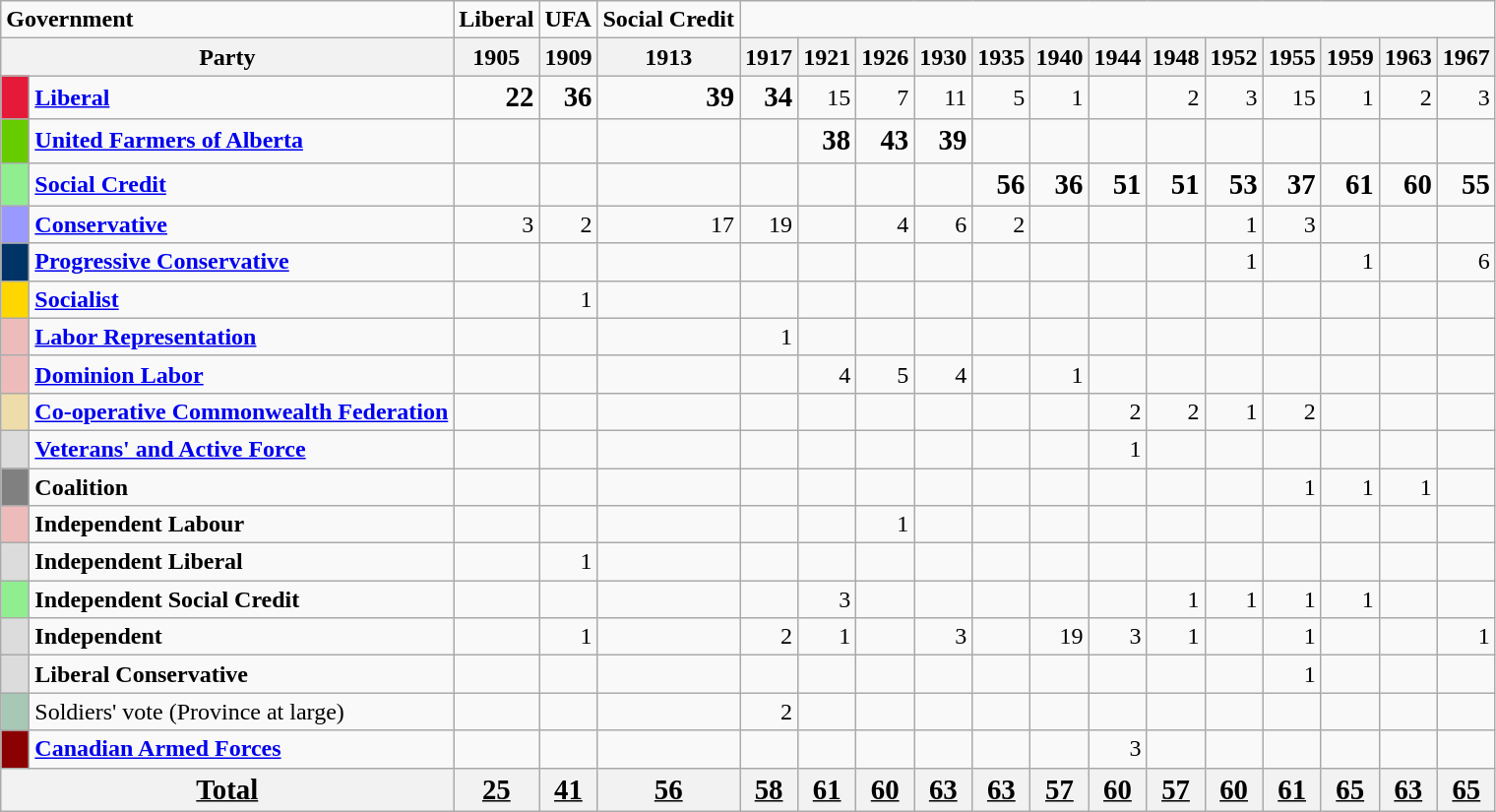<table class="wikitable">
<tr>
<td colspan = "2"><strong>Government</strong></td>
<td><strong>Liberal</strong></td>
<td><strong>UFA</strong></td>
<td><strong>Social Credit</strong></td>
</tr>
<tr>
<th colspan = "2">Party</th>
<th>1905</th>
<th>1909</th>
<th>1913</th>
<th>1917</th>
<th>1921</th>
<th>1926</th>
<th>1930</th>
<th>1935</th>
<th>1940</th>
<th>1944</th>
<th>1948</th>
<th>1952</th>
<th>1955</th>
<th>1959</th>
<th>1963</th>
<th>1967</th>
</tr>
<tr align = "right">
<td bgcolor="#E51A38">   </td>
<td align="left"><strong><a href='#'>Liberal</a></strong></td>
<td><strong><big>22</big></strong></td>
<td><strong><big>36</big></strong></td>
<td><strong><big>39</big></strong></td>
<td><strong><big>34</big></strong></td>
<td>15</td>
<td>7</td>
<td>11</td>
<td>5</td>
<td>1</td>
<td></td>
<td>2</td>
<td>3</td>
<td>15</td>
<td>1</td>
<td>2</td>
<td>3</td>
</tr>
<tr align = "right">
<td bgcolor="#66CC00">   </td>
<td align="left"><strong><a href='#'>United Farmers of Alberta</a></strong></td>
<td></td>
<td></td>
<td></td>
<td></td>
<td><strong><big>38</big></strong></td>
<td><strong><big>43</big></strong></td>
<td><strong><big>39</big></strong></td>
<td></td>
<td></td>
<td></td>
<td></td>
<td></td>
<td></td>
<td></td>
<td></td>
<td></td>
</tr>
<tr align = "right">
<td bgcolor="#90EE90">   </td>
<td align="left"><strong><a href='#'>Social Credit</a></strong></td>
<td></td>
<td></td>
<td></td>
<td></td>
<td></td>
<td></td>
<td></td>
<td><strong><big>56</big></strong></td>
<td><strong><big>36</big></strong></td>
<td><strong><big>51</big></strong></td>
<td><strong><big>51</big></strong></td>
<td><strong><big>53</big></strong></td>
<td><strong><big>37</big></strong></td>
<td><strong><big>61</big></strong></td>
<td><strong><big>60</big></strong></td>
<td><strong><big>55</big></strong></td>
</tr>
<tr align = "right">
<td bgcolor="#9999FF">   </td>
<td align="left"><strong><a href='#'>Conservative</a></strong></td>
<td>3</td>
<td>2</td>
<td>17</td>
<td>19</td>
<td></td>
<td>4</td>
<td>6</td>
<td>2</td>
<td></td>
<td></td>
<td></td>
<td>1</td>
<td>3</td>
<td></td>
<td></td>
<td></td>
</tr>
<tr align = "right">
<td bgcolor="#003366">   </td>
<td align="left"><strong><a href='#'>Progressive Conservative</a></strong></td>
<td></td>
<td></td>
<td></td>
<td></td>
<td></td>
<td></td>
<td></td>
<td></td>
<td></td>
<td></td>
<td></td>
<td>1</td>
<td></td>
<td>1</td>
<td></td>
<td>6</td>
</tr>
<tr align = "right">
<td bgcolor="gold">   </td>
<td align="left"><strong><a href='#'>Socialist</a></strong></td>
<td></td>
<td>1</td>
<td></td>
<td></td>
<td></td>
<td></td>
<td></td>
<td></td>
<td></td>
<td></td>
<td></td>
<td></td>
<td></td>
<td></td>
<td></td>
<td></td>
</tr>
<tr align = "right">
<td bgcolor="#EEBBBB">   </td>
<td align="left"><strong><a href='#'>Labor Representation</a></strong></td>
<td></td>
<td></td>
<td></td>
<td>1</td>
<td></td>
<td></td>
<td></td>
<td></td>
<td></td>
<td></td>
<td></td>
<td></td>
<td></td>
<td></td>
<td></td>
<td></td>
</tr>
<tr align = "right">
<td bgcolor="#EEBBBB">   </td>
<td align="left"><strong><a href='#'>Dominion Labor</a></strong></td>
<td></td>
<td></td>
<td></td>
<td></td>
<td>4</td>
<td>5</td>
<td>4</td>
<td></td>
<td>1</td>
<td></td>
<td></td>
<td></td>
<td></td>
<td></td>
<td></td>
<td></td>
</tr>
<tr align = "right">
<td bgcolor="#EEDDAA">   </td>
<td align="left"><strong><a href='#'>Co-operative Commonwealth Federation</a></strong></td>
<td></td>
<td></td>
<td></td>
<td></td>
<td></td>
<td></td>
<td></td>
<td></td>
<td></td>
<td>2</td>
<td>2</td>
<td>1</td>
<td>2</td>
<td></td>
<td></td>
<td></td>
</tr>
<tr align = "right">
<td bgcolor="#DCDCDC">   </td>
<td align="left"><strong><a href='#'>Veterans' and Active Force</a></strong></td>
<td></td>
<td></td>
<td></td>
<td></td>
<td></td>
<td></td>
<td></td>
<td></td>
<td></td>
<td>1</td>
<td></td>
<td></td>
<td></td>
<td></td>
<td></td>
<td></td>
</tr>
<tr align = "right">
<td bgcolor="#808080">   </td>
<td align="left"><strong>Coalition</strong></td>
<td></td>
<td></td>
<td></td>
<td></td>
<td></td>
<td></td>
<td></td>
<td></td>
<td></td>
<td></td>
<td></td>
<td></td>
<td>1</td>
<td>1</td>
<td>1</td>
<td></td>
</tr>
<tr align = "right">
<td bgcolor="#EEBBBB">   </td>
<td align="left"><strong>Independent Labour</strong></td>
<td></td>
<td></td>
<td></td>
<td></td>
<td></td>
<td>1</td>
<td></td>
<td></td>
<td></td>
<td></td>
<td></td>
<td></td>
<td></td>
<td></td>
<td></td>
<td></td>
</tr>
<tr align = "right">
<td bgcolor="#DCDCDC">   </td>
<td align="left"><strong>Independent Liberal</strong></td>
<td></td>
<td>1</td>
<td></td>
<td></td>
<td></td>
<td></td>
<td></td>
<td></td>
<td></td>
<td></td>
<td></td>
<td></td>
<td></td>
<td></td>
<td></td>
<td></td>
</tr>
<tr align = "right">
<td bgcolor="#90EE90">   </td>
<td align="left"><strong>Independent Social Credit</strong></td>
<td></td>
<td></td>
<td></td>
<td></td>
<td>3</td>
<td></td>
<td></td>
<td></td>
<td></td>
<td></td>
<td>1</td>
<td>1</td>
<td>1</td>
<td>1</td>
<td></td>
<td></td>
</tr>
<tr align = "right">
<td bgcolor="#DCDCDC">   </td>
<td align="left"><strong>Independent</strong></td>
<td></td>
<td>1</td>
<td></td>
<td>2</td>
<td>1</td>
<td></td>
<td>3</td>
<td></td>
<td>19</td>
<td>3</td>
<td>1</td>
<td></td>
<td>1</td>
<td></td>
<td></td>
<td>1</td>
</tr>
<tr align = "right">
<td bgcolor="#DCDCDC">   </td>
<td align="left"><strong>Liberal Conservative</strong></td>
<td></td>
<td></td>
<td></td>
<td></td>
<td></td>
<td></td>
<td></td>
<td></td>
<td></td>
<td></td>
<td></td>
<td></td>
<td>1</td>
<td></td>
<td></td>
<td></td>
</tr>
<tr align = "right">
<td bgcolor="#A6C8B5">   </td>
<td align="left">Soldiers' vote (Province at large)</td>
<td></td>
<td></td>
<td></td>
<td>2</td>
<td></td>
<td></td>
<td></td>
<td></td>
<td></td>
<td></td>
<td></td>
<td></td>
<td></td>
<td></td>
<td></td>
<td></td>
</tr>
<tr align = "right">
<td bgcolor="#8B0000">   </td>
<td align="left"><strong><a href='#'>Canadian Armed Forces</a></strong></td>
<td></td>
<td></td>
<td></td>
<td></td>
<td></td>
<td></td>
<td></td>
<td></td>
<td></td>
<td>3</td>
<td></td>
<td></td>
<td></td>
<td></td>
<td></td>
<td></td>
</tr>
<tr align = "right">
<th colspan="2" align="left"><strong><big><u>Total</u></big></strong></th>
<th><big><strong><u>25</u></strong></big></th>
<th><big><strong><u>41</u></strong></big></th>
<th><big><strong><u>56</u></strong></big></th>
<th><big><strong><u>58</u></strong></big></th>
<th><big><strong><u>61</u></strong></big></th>
<th><big><strong><u>60</u></strong></big></th>
<th><big><strong><u>63</u></strong></big></th>
<th><big><strong><u>63</u></strong></big></th>
<th><big><strong><u>57</u></strong></big></th>
<th><big><strong><u>60</u></strong></big></th>
<th><big><strong><u>57</u></strong></big></th>
<th><big><strong><u>60</u></strong></big></th>
<th><big><strong><u>61</u></strong></big></th>
<th><big><strong><u>65</u></strong></big></th>
<th><big><strong><u>63</u></strong></big></th>
<th><big><strong><u>65</u></strong></big></th>
</tr>
</table>
